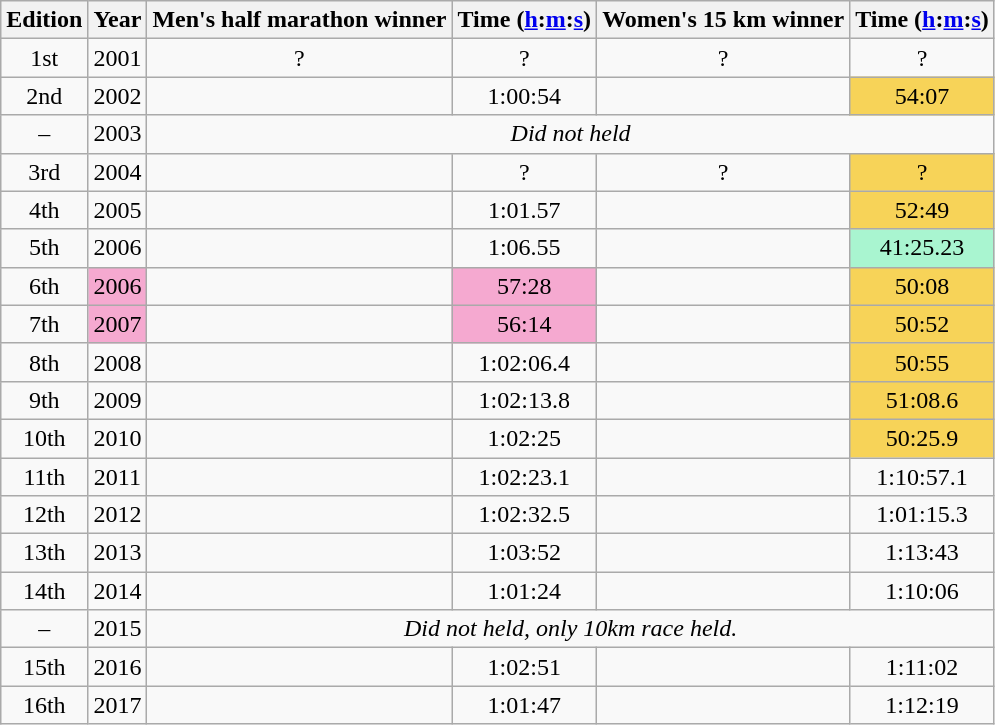<table class="wikitable sortable" style="text-align:center">
<tr>
<th class=unsortable>Edition</th>
<th>Year</th>
<th>Men's half marathon winner</th>
<th>Time (<a href='#'>h</a>:<a href='#'>m</a>:<a href='#'>s</a>)</th>
<th>Women's 15 km winner</th>
<th>Time (<a href='#'>h</a>:<a href='#'>m</a>:<a href='#'>s</a>)</th>
</tr>
<tr>
<td>1st</td>
<td>2001</td>
<td>?</td>
<td>?</td>
<td>?</td>
<td>?</td>
</tr>
<tr>
<td>2nd</td>
<td>2002</td>
<td align=left></td>
<td>1:00:54</td>
<td align=left></td>
<td bgcolor=#F7D358>54:07</td>
</tr>
<tr>
<td>–</td>
<td>2003</td>
<td colspan=4><em>Did not held</em></td>
</tr>
<tr>
<td>3rd</td>
<td>2004</td>
<td align=left></td>
<td>?</td>
<td>?</td>
<td bgcolor=#F7D358>?</td>
</tr>
<tr>
<td>4th</td>
<td>2005</td>
<td align=left></td>
<td>1:01.57</td>
<td align=left></td>
<td bgcolor=#F7D358>52:49</td>
</tr>
<tr>
<td>5th</td>
<td>2006</td>
<td align=left></td>
<td>1:06.55</td>
<td align=left></td>
<td bgcolor=#A9F5D0>41:25.23</td>
</tr>
<tr>
<td>6th</td>
<td bgcolor=#F5A9D0>2006</td>
<td align=left></td>
<td bgcolor=#F5A9D0>57:28</td>
<td align=left></td>
<td bgcolor=#F7D358>50:08</td>
</tr>
<tr>
<td>7th</td>
<td bgcolor=#F5A9D0>2007</td>
<td align=left></td>
<td bgcolor=#F5A9D0>56:14</td>
<td align=left></td>
<td bgcolor=#F7D358>50:52</td>
</tr>
<tr>
<td>8th</td>
<td>2008</td>
<td align=left></td>
<td>1:02:06.4</td>
<td align=left></td>
<td bgcolor=#F7D358>50:55</td>
</tr>
<tr>
<td>9th</td>
<td>2009</td>
<td align=left></td>
<td>1:02:13.8</td>
<td align=left></td>
<td bgcolor=#F7D358>51:08.6</td>
</tr>
<tr>
<td>10th</td>
<td>2010</td>
<td align=left></td>
<td>1:02:25</td>
<td align=left></td>
<td bgcolor=#F7D358>50:25.9</td>
</tr>
<tr>
<td>11th</td>
<td>2011</td>
<td align=left></td>
<td>1:02:23.1</td>
<td align=left></td>
<td>1:10:57.1</td>
</tr>
<tr>
<td>12th</td>
<td>2012</td>
<td align=left></td>
<td>1:02:32.5</td>
<td align=left></td>
<td>1:01:15.3</td>
</tr>
<tr>
<td>13th</td>
<td>2013</td>
<td align=left></td>
<td>1:03:52</td>
<td align=left></td>
<td>1:13:43</td>
</tr>
<tr>
<td>14th</td>
<td>2014</td>
<td align=left></td>
<td>1:01:24</td>
<td align=left></td>
<td>1:10:06</td>
</tr>
<tr>
<td>–</td>
<td>2015</td>
<td colspan=4><em>Did not held, only 10km race held.</em></td>
</tr>
<tr>
<td>15th</td>
<td>2016</td>
<td align=left></td>
<td>1:02:51</td>
<td align=left></td>
<td>1:11:02</td>
</tr>
<tr>
<td>16th</td>
<td>2017</td>
<td align=left></td>
<td>1:01:47</td>
<td align=left></td>
<td>1:12:19</td>
</tr>
</table>
